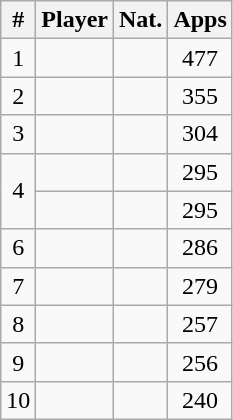<table class="wikitable sortable" style="text-align: center;">
<tr>
<th>#</th>
<th>Player</th>
<th class="unsortable">Nat.</th>
<th>Apps</th>
</tr>
<tr>
<td>1</td>
<td align="left"></td>
<td></td>
<td>477</td>
</tr>
<tr>
<td>2</td>
<td align="left"></td>
<td></td>
<td>355</td>
</tr>
<tr>
<td>3</td>
<td align="left"></td>
<td></td>
<td>304</td>
</tr>
<tr>
<td rowspan=2>4</td>
<td align="left"></td>
<td></td>
<td>295</td>
</tr>
<tr>
<td align="left"></td>
<td></td>
<td>295</td>
</tr>
<tr>
<td>6</td>
<td align="left"></td>
<td></td>
<td>286</td>
</tr>
<tr>
<td>7</td>
<td align="left"></td>
<td></td>
<td>279</td>
</tr>
<tr>
<td>8</td>
<td align="left"></td>
<td></td>
<td>257</td>
</tr>
<tr>
<td>9</td>
<td align="left"></td>
<td></td>
<td>256</td>
</tr>
<tr>
<td>10</td>
<td align="left"></td>
<td></td>
<td>240</td>
</tr>
</table>
